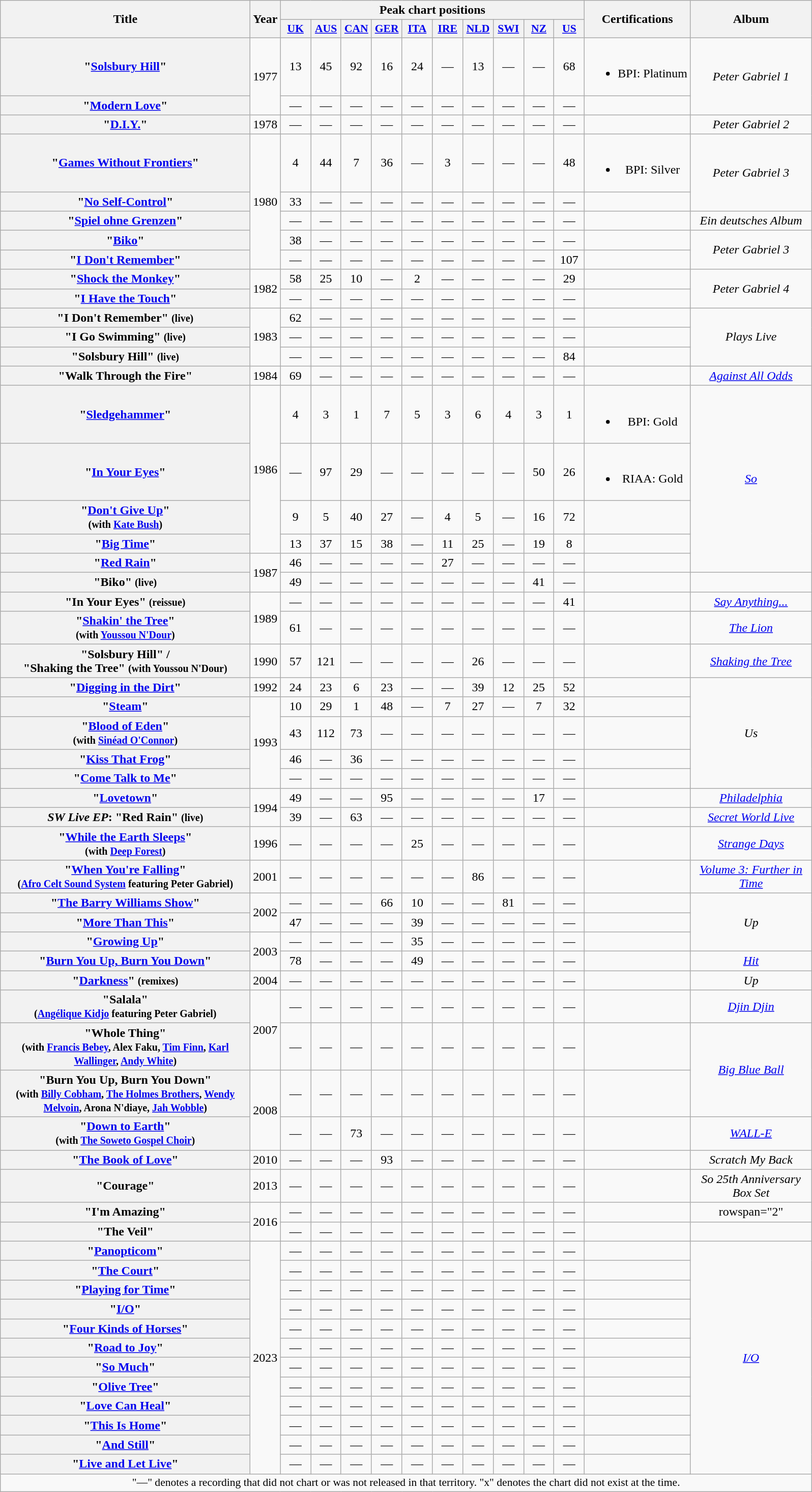<table class="wikitable plainrowheaders" style="text-align:center;" border="1">
<tr>
<th scope="col" rowspan="2" style="width:20em;">Title</th>
<th scope="col" rowspan="2" style="width:2em;">Year</th>
<th scope="col" colspan="10">Peak chart positions</th>
<th scope="col" rowspan="2">Certifications</th>
<th scope="col" rowspan="2" style="width:9.5em;">Album</th>
</tr>
<tr>
<th scope="col" style="width:2.3em;font-size:90%;"><a href='#'>UK</a><br></th>
<th scope="col" style="width:2.3em;font-size:90%;"><a href='#'>AUS</a><br></th>
<th scope="col" style="width:2.3em;font-size:90%;"><a href='#'>CAN</a><br></th>
<th scope="col" style="width:2.3em;font-size:90%;"><a href='#'>GER</a><br></th>
<th scope="col" style="width:2.3em;font-size:90%;"><a href='#'>ITA</a><br></th>
<th scope="col" style="width:2.3em;font-size:90%;"><a href='#'>IRE</a><br></th>
<th scope="col" style="width:2.3em;font-size:90%;"><a href='#'>NLD</a><br></th>
<th scope="col" style="width:2.3em;font-size:90%;"><a href='#'>SWI</a><br></th>
<th scope="col" style="width:2.3em;font-size:90%;"><a href='#'>NZ</a><br></th>
<th scope="col" style="width:2.3em;font-size:90%;"><a href='#'>US</a><br></th>
</tr>
<tr>
<th scope="row">"<a href='#'>Solsbury Hill</a>"</th>
<td rowspan="2">1977</td>
<td>13</td>
<td>45</td>
<td>92</td>
<td>16</td>
<td>24</td>
<td>—</td>
<td>13</td>
<td>—</td>
<td>—</td>
<td>68</td>
<td><br><ul><li>BPI: Platinum</li></ul></td>
<td rowspan="2"><em>Peter Gabriel 1</em></td>
</tr>
<tr>
<th scope="row">"<a href='#'>Modern Love</a>"</th>
<td>—</td>
<td>—</td>
<td>—</td>
<td>—</td>
<td>—</td>
<td>—</td>
<td>—</td>
<td>—</td>
<td>—</td>
<td>—</td>
<td></td>
</tr>
<tr>
<th scope="row">"<a href='#'>D.I.Y.</a>"</th>
<td>1978</td>
<td>—</td>
<td>—</td>
<td>—</td>
<td>—</td>
<td>—</td>
<td>—</td>
<td>—</td>
<td>—</td>
<td>—</td>
<td>—</td>
<td></td>
<td><em>Peter Gabriel 2</em></td>
</tr>
<tr>
<th scope="row">"<a href='#'>Games Without Frontiers</a>"</th>
<td rowspan="5">1980</td>
<td>4</td>
<td>44</td>
<td>7</td>
<td>36</td>
<td>—</td>
<td>3</td>
<td>—</td>
<td>—</td>
<td>—</td>
<td>48</td>
<td><br><ul><li>BPI: Silver</li></ul></td>
<td rowspan="2"><em>Peter Gabriel 3</em></td>
</tr>
<tr>
<th scope="row">"<a href='#'>No Self-Control</a>"</th>
<td>33</td>
<td>—</td>
<td>—</td>
<td>—</td>
<td>—</td>
<td>—</td>
<td>—</td>
<td>—</td>
<td>—</td>
<td>—</td>
<td></td>
</tr>
<tr>
<th scope="row">"<a href='#'>Spiel ohne Grenzen</a>"</th>
<td>—</td>
<td>—</td>
<td>—</td>
<td>—</td>
<td>—</td>
<td>—</td>
<td>—</td>
<td>—</td>
<td>—</td>
<td>—</td>
<td></td>
<td><em>Ein deutsches Album</em></td>
</tr>
<tr>
<th scope="row">"<a href='#'>Biko</a>"</th>
<td>38</td>
<td>—</td>
<td>—</td>
<td>—</td>
<td>—</td>
<td>—</td>
<td>—</td>
<td>—</td>
<td>—</td>
<td>—</td>
<td></td>
<td rowspan="2"><em>Peter Gabriel 3</em></td>
</tr>
<tr>
<th scope="row">"<a href='#'>I Don't Remember</a>"</th>
<td>—</td>
<td>—</td>
<td>—</td>
<td>—</td>
<td>—</td>
<td>—</td>
<td>—</td>
<td>—</td>
<td>—</td>
<td>107</td>
<td></td>
</tr>
<tr>
<th scope="row">"<a href='#'>Shock the Monkey</a>"</th>
<td rowspan="2">1982</td>
<td>58</td>
<td>25</td>
<td>10</td>
<td>—</td>
<td>2</td>
<td>—</td>
<td>—</td>
<td>—</td>
<td>—</td>
<td>29</td>
<td></td>
<td rowspan="2"><em>Peter Gabriel 4</em></td>
</tr>
<tr>
<th scope="row">"<a href='#'>I Have the Touch</a>"</th>
<td>—</td>
<td>—</td>
<td>—</td>
<td>—</td>
<td>—</td>
<td>—</td>
<td>—</td>
<td>—</td>
<td>—</td>
<td>—</td>
<td></td>
</tr>
<tr>
<th scope="row">"I Don't Remember" <small>(live)</small></th>
<td rowspan="3">1983</td>
<td>62</td>
<td>—</td>
<td>—</td>
<td>—</td>
<td>—</td>
<td>—</td>
<td>—</td>
<td>—</td>
<td>—</td>
<td>—</td>
<td></td>
<td rowspan="3"><em>Plays Live</em></td>
</tr>
<tr>
<th scope="row">"I Go Swimming" <small>(live)</small></th>
<td>—</td>
<td>—</td>
<td>—</td>
<td>—</td>
<td>—</td>
<td>—</td>
<td>—</td>
<td>—</td>
<td>—</td>
<td>—</td>
<td></td>
</tr>
<tr>
<th scope="row">"Solsbury Hill" <small>(live)</small></th>
<td>—</td>
<td>—</td>
<td>—</td>
<td>—</td>
<td>—</td>
<td>—</td>
<td>—</td>
<td>—</td>
<td>—</td>
<td>84</td>
<td></td>
</tr>
<tr>
<th scope="row">"Walk Through the Fire"</th>
<td>1984</td>
<td>69</td>
<td>—</td>
<td>—</td>
<td>—</td>
<td>—</td>
<td>—</td>
<td>—</td>
<td>—</td>
<td>—</td>
<td>—</td>
<td></td>
<td><em><a href='#'>Against All Odds</a></em></td>
</tr>
<tr>
<th scope="row">"<a href='#'>Sledgehammer</a>"</th>
<td rowspan="4">1986</td>
<td>4</td>
<td>3</td>
<td>1</td>
<td>7</td>
<td>5</td>
<td>3</td>
<td>6</td>
<td>4</td>
<td>3</td>
<td>1</td>
<td><br><ul><li>BPI: Gold</li></ul></td>
<td rowspan="5"><em><a href='#'>So</a></em></td>
</tr>
<tr>
<th scope="row">"<a href='#'>In Your Eyes</a>"</th>
<td>—</td>
<td>97</td>
<td>29</td>
<td>—</td>
<td>—</td>
<td>—</td>
<td>—</td>
<td>—</td>
<td>50</td>
<td>26</td>
<td><br><ul><li>RIAA: Gold</li></ul></td>
</tr>
<tr>
<th scope="row">"<a href='#'>Don't Give Up</a>" <br><small>(with <a href='#'>Kate Bush</a>)</small></th>
<td>9</td>
<td>5</td>
<td>40</td>
<td>27</td>
<td>—</td>
<td>4</td>
<td>5</td>
<td>—</td>
<td>16</td>
<td>72</td>
<td></td>
</tr>
<tr>
<th scope="row">"<a href='#'>Big Time</a>"</th>
<td>13</td>
<td>37</td>
<td>15</td>
<td>38</td>
<td>—</td>
<td>11</td>
<td>25</td>
<td>—</td>
<td>19</td>
<td>8</td>
<td></td>
</tr>
<tr>
<th scope="row">"<a href='#'>Red Rain</a>"</th>
<td rowspan="2">1987</td>
<td>46</td>
<td>—</td>
<td>—</td>
<td>—</td>
<td>—</td>
<td>27</td>
<td>—</td>
<td>—</td>
<td>—</td>
<td>—</td>
<td></td>
</tr>
<tr>
<th scope="row">"Biko" <small>(live)</small></th>
<td>49</td>
<td>—</td>
<td>—</td>
<td>—</td>
<td>—</td>
<td>—</td>
<td>—</td>
<td>—</td>
<td>41</td>
<td>—</td>
<td></td>
<td></td>
</tr>
<tr>
<th scope="row">"In Your Eyes" <small>(reissue)</small></th>
<td rowspan="2">1989</td>
<td>—</td>
<td>—</td>
<td>—</td>
<td>—</td>
<td>—</td>
<td>—</td>
<td>—</td>
<td>—</td>
<td>—</td>
<td>41</td>
<td></td>
<td><em><a href='#'>Say Anything...</a></em></td>
</tr>
<tr>
<th scope="row">"<a href='#'>Shakin' the Tree</a>"<br><small>(with <a href='#'>Youssou N'Dour</a>)</small></th>
<td>61</td>
<td>—</td>
<td>—</td>
<td>—</td>
<td>—</td>
<td>—</td>
<td>—</td>
<td>—</td>
<td>—</td>
<td>—</td>
<td></td>
<td><em><a href='#'>The Lion</a></em></td>
</tr>
<tr>
<th scope="row">"Solsbury Hill" / <br> "Shaking the Tree" <small>(with Youssou N'Dour)</small></th>
<td>1990</td>
<td>57</td>
<td>121</td>
<td>—</td>
<td>—</td>
<td>—</td>
<td>—</td>
<td>26</td>
<td>—</td>
<td>—</td>
<td>—</td>
<td></td>
<td><em><a href='#'>Shaking the Tree</a></em></td>
</tr>
<tr>
<th scope="row">"<a href='#'>Digging in the Dirt</a>"</th>
<td rowspan="1">1992</td>
<td>24</td>
<td>23</td>
<td>6</td>
<td>23</td>
<td>—</td>
<td>—</td>
<td>39</td>
<td>12</td>
<td>25</td>
<td>52</td>
<td></td>
<td rowspan="5"><em>Us</em></td>
</tr>
<tr>
<th scope="row">"<a href='#'>Steam</a>"</th>
<td rowspan="4">1993</td>
<td>10</td>
<td>29</td>
<td>1</td>
<td>48</td>
<td>—</td>
<td>7</td>
<td>27</td>
<td>—</td>
<td>7</td>
<td>32</td>
<td></td>
</tr>
<tr>
<th scope="row">"<a href='#'>Blood of Eden</a>" <br><small>(with <a href='#'>Sinéad O'Connor</a>)</small></th>
<td>43</td>
<td>112</td>
<td>73</td>
<td>—</td>
<td>—</td>
<td>—</td>
<td>—</td>
<td>—</td>
<td>—</td>
<td>—</td>
<td></td>
</tr>
<tr>
<th scope="row">"<a href='#'>Kiss That Frog</a>"</th>
<td>46</td>
<td>—</td>
<td>36</td>
<td>—</td>
<td>—</td>
<td>—</td>
<td>—</td>
<td>—</td>
<td>—</td>
<td>—</td>
<td></td>
</tr>
<tr>
<th scope="row">"<a href='#'>Come Talk to Me</a>"</th>
<td>—</td>
<td>—</td>
<td>—</td>
<td>—</td>
<td>—</td>
<td>—</td>
<td>—</td>
<td>—</td>
<td>—</td>
<td>—</td>
<td></td>
</tr>
<tr>
<th scope="row">"<a href='#'>Lovetown</a>"</th>
<td rowspan="2">1994</td>
<td>49</td>
<td>—</td>
<td>—</td>
<td>95</td>
<td>—</td>
<td>—</td>
<td>—</td>
<td>—</td>
<td>17</td>
<td>—</td>
<td></td>
<td><em><a href='#'>Philadelphia</a></em></td>
</tr>
<tr>
<th scope="row"><em>SW Live EP</em>: "Red Rain" <small>(live)</small></th>
<td>39</td>
<td>—</td>
<td>63</td>
<td>—</td>
<td>—</td>
<td>—</td>
<td>—</td>
<td>—</td>
<td>—</td>
<td>—</td>
<td></td>
<td><em><a href='#'>Secret World Live</a></em></td>
</tr>
<tr>
<th scope="row">"<a href='#'>While the Earth Sleeps</a>" <br><small>(with <a href='#'>Deep Forest</a>)</small></th>
<td>1996</td>
<td>—</td>
<td>—</td>
<td>—</td>
<td>—</td>
<td>25</td>
<td>—</td>
<td>—</td>
<td>—</td>
<td>—</td>
<td>—</td>
<td></td>
<td><em><a href='#'>Strange Days</a></em></td>
</tr>
<tr>
<th scope="row">"<a href='#'>When You're Falling</a>" <br><small>(<a href='#'>Afro Celt Sound System</a> featuring Peter Gabriel)</small></th>
<td>2001</td>
<td>—</td>
<td>—</td>
<td>—</td>
<td>—</td>
<td>—</td>
<td>—</td>
<td>86</td>
<td>—</td>
<td>—</td>
<td>—</td>
<td></td>
<td><em><a href='#'>Volume 3: Further in Time</a></em></td>
</tr>
<tr>
<th scope="row">"<a href='#'>The Barry Williams Show</a>"</th>
<td rowspan="2">2002</td>
<td>—</td>
<td>—</td>
<td>—</td>
<td>66</td>
<td>10</td>
<td>—</td>
<td>—</td>
<td>81</td>
<td>—</td>
<td>—</td>
<td></td>
<td rowspan="3"><em>Up</em></td>
</tr>
<tr>
<th scope="row">"<a href='#'>More Than This</a>"</th>
<td>47</td>
<td>—</td>
<td>—</td>
<td>—</td>
<td>39</td>
<td>—</td>
<td>—</td>
<td>—</td>
<td>—</td>
<td>—</td>
<td></td>
</tr>
<tr>
<th scope="row">"<a href='#'>Growing Up</a>"</th>
<td rowspan="2">2003</td>
<td>—</td>
<td>—</td>
<td>—</td>
<td>—</td>
<td>35</td>
<td>—</td>
<td>—</td>
<td>—</td>
<td>—</td>
<td>—</td>
<td></td>
</tr>
<tr>
<th scope="row">"<a href='#'>Burn You Up, Burn You Down</a>"</th>
<td>78</td>
<td>—</td>
<td>—</td>
<td>—</td>
<td>49</td>
<td>—</td>
<td>—</td>
<td>—</td>
<td>—</td>
<td>—</td>
<td></td>
<td><em><a href='#'>Hit</a></em></td>
</tr>
<tr>
<th scope="row">"<a href='#'>Darkness</a>" <small>(remixes)</small></th>
<td rowspan="1">2004</td>
<td>—</td>
<td>—</td>
<td>—</td>
<td>—</td>
<td>—</td>
<td>—</td>
<td>—</td>
<td>—</td>
<td>—</td>
<td>—</td>
<td></td>
<td rowspan="1"><em>Up</em></td>
</tr>
<tr>
<th scope="row">"Salala" <br><small>(<a href='#'>Angélique Kidjo</a> featuring Peter Gabriel)</small></th>
<td rowspan="2">2007</td>
<td>—</td>
<td>—</td>
<td>—</td>
<td>—</td>
<td>—</td>
<td>—</td>
<td>—</td>
<td>—</td>
<td>—</td>
<td>—</td>
<td></td>
<td><em><a href='#'>Djin Djin</a></em></td>
</tr>
<tr>
<th scope="row">"Whole Thing" <br><small>(with <a href='#'>Francis Bebey</a>, Alex Faku, <a href='#'>Tim Finn</a>, <a href='#'>Karl Wallinger</a>, <a href='#'>Andy White</a>)</small></th>
<td>—</td>
<td>—</td>
<td>—</td>
<td>—</td>
<td>—</td>
<td>—</td>
<td>—</td>
<td>—</td>
<td>—</td>
<td>—</td>
<td></td>
<td rowspan="2"><em><a href='#'>Big Blue Ball</a></em></td>
</tr>
<tr>
<th scope="row">"Burn You Up, Burn You Down" <br><small>(with <a href='#'>Billy Cobham</a>, <a href='#'>The Holmes Brothers</a>, <a href='#'>Wendy Melvoin</a>, Arona N'diaye, <a href='#'>Jah Wobble</a>)</small></th>
<td rowspan="2">2008</td>
<td>—</td>
<td>—</td>
<td>—</td>
<td>—</td>
<td>—</td>
<td>—</td>
<td>—</td>
<td>—</td>
<td>—</td>
<td>—</td>
<td></td>
</tr>
<tr>
<th scope="row">"<a href='#'>Down to Earth</a>" <br><small>(with <a href='#'>The Soweto Gospel Choir</a>)</small></th>
<td>—</td>
<td>—</td>
<td>73</td>
<td>—</td>
<td>—</td>
<td>—</td>
<td>—</td>
<td>—</td>
<td>—</td>
<td>—</td>
<td></td>
<td><em><a href='#'>WALL-E</a></em></td>
</tr>
<tr>
<th scope="row">"<a href='#'>The Book of Love</a>"</th>
<td>2010</td>
<td>—</td>
<td>—</td>
<td>—</td>
<td>93</td>
<td>—</td>
<td>—</td>
<td>—</td>
<td>—</td>
<td>—</td>
<td>—</td>
<td></td>
<td><em>Scratch My Back</em></td>
</tr>
<tr>
<th scope="row">"Courage"</th>
<td rowspan="1">2013</td>
<td>—</td>
<td>—</td>
<td>—</td>
<td>—</td>
<td>—</td>
<td>—</td>
<td>—</td>
<td>—</td>
<td>—</td>
<td>—</td>
<td></td>
<td><em>So 25th Anniversary Box Set</em></td>
</tr>
<tr>
<th scope="row">"I'm Amazing"</th>
<td rowspan="2">2016</td>
<td>—</td>
<td>—</td>
<td>—</td>
<td>—</td>
<td>—</td>
<td>—</td>
<td>—</td>
<td>—</td>
<td>—</td>
<td>—</td>
<td></td>
<td>rowspan="2" </td>
</tr>
<tr>
<th scope="row">"The Veil"</th>
<td>—</td>
<td>—</td>
<td>—</td>
<td>—</td>
<td>—</td>
<td>—</td>
<td>—</td>
<td>—</td>
<td>—</td>
<td>—</td>
<td></td>
</tr>
<tr>
<th scope="row">"<a href='#'>Panopticom</a>"</th>
<td rowspan="12">2023</td>
<td>—</td>
<td>—</td>
<td>—</td>
<td>—</td>
<td>—</td>
<td>—</td>
<td>—</td>
<td>—</td>
<td>—</td>
<td>—</td>
<td></td>
<td rowspan="12"><em><a href='#'>I/O</a></em></td>
</tr>
<tr>
<th scope="row">"<a href='#'>The Court</a>"</th>
<td>—</td>
<td>—</td>
<td>—</td>
<td>—</td>
<td>—</td>
<td>—</td>
<td>—</td>
<td>—</td>
<td>—</td>
<td>—</td>
<td></td>
</tr>
<tr>
<th scope="row">"<a href='#'>Playing for Time</a>"</th>
<td>—</td>
<td>—</td>
<td>—</td>
<td>—</td>
<td>—</td>
<td>—</td>
<td>—</td>
<td>—</td>
<td>—</td>
<td>—</td>
<td></td>
</tr>
<tr>
<th scope="row">"<a href='#'>I/O</a>"</th>
<td>—</td>
<td>—</td>
<td>—</td>
<td>—</td>
<td>—</td>
<td>—</td>
<td>—</td>
<td>—</td>
<td>—</td>
<td>—</td>
<td></td>
</tr>
<tr>
<th scope="row">"<a href='#'>Four Kinds of Horses</a>"</th>
<td>—</td>
<td>—</td>
<td>—</td>
<td>—</td>
<td>—</td>
<td>—</td>
<td>—</td>
<td>—</td>
<td>—</td>
<td>—</td>
<td></td>
</tr>
<tr>
<th scope="row">"<a href='#'>Road to Joy</a>"</th>
<td>—</td>
<td>—</td>
<td>—</td>
<td>—</td>
<td>—</td>
<td>—</td>
<td>—</td>
<td>—</td>
<td>—</td>
<td>—</td>
<td></td>
</tr>
<tr>
<th scope="row">"<a href='#'>So Much</a>"</th>
<td>—</td>
<td>—</td>
<td>—</td>
<td>—</td>
<td>—</td>
<td>—</td>
<td>—</td>
<td>—</td>
<td>—</td>
<td>—</td>
<td></td>
</tr>
<tr>
<th scope="row">"<a href='#'>Olive Tree</a>"</th>
<td>—</td>
<td>—</td>
<td>—</td>
<td>—</td>
<td>—</td>
<td>—</td>
<td>—</td>
<td>—</td>
<td>—</td>
<td>—</td>
<td></td>
</tr>
<tr>
<th scope="row">"<a href='#'>Love Can Heal</a>"</th>
<td>—</td>
<td>—</td>
<td>—</td>
<td>—</td>
<td>—</td>
<td>—</td>
<td>—</td>
<td>—</td>
<td>—</td>
<td>—</td>
<td></td>
</tr>
<tr>
<th scope="row">"<a href='#'>This Is Home</a>"</th>
<td>—</td>
<td>—</td>
<td>—</td>
<td>—</td>
<td>—</td>
<td>—</td>
<td>—</td>
<td>—</td>
<td>—</td>
<td>—</td>
<td></td>
</tr>
<tr>
<th scope="row">"<a href='#'>And Still</a>"</th>
<td>—</td>
<td>—</td>
<td>—</td>
<td>—</td>
<td>—</td>
<td>—</td>
<td>—</td>
<td>—</td>
<td>—</td>
<td>—</td>
<td></td>
</tr>
<tr>
<th scope="row">"<a href='#'>Live and Let Live</a>"</th>
<td>—</td>
<td>—</td>
<td>—</td>
<td>—</td>
<td>—</td>
<td>—</td>
<td>—</td>
<td>—</td>
<td>—</td>
<td>—</td>
<td></td>
</tr>
<tr>
<td colspan="16" style="font-size:90%">"—" denotes a recording that did not chart or was not released in that territory. "x" denotes the chart did not exist at the time.</td>
</tr>
</table>
